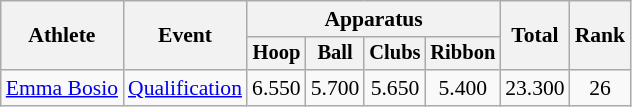<table class=wikitable style="font-size:90%">
<tr>
<th rowspan=2>Athlete</th>
<th rowspan=2>Event</th>
<th colspan=4>Apparatus</th>
<th rowspan=2>Total</th>
<th rowspan=2>Rank</th>
</tr>
<tr style="font-size:95%;">
<th>Hoop</th>
<th>Ball</th>
<th>Clubs</th>
<th>Ribbon</th>
</tr>
<tr align=center>
<td align=left><a href='#'>Emma Bosio</a></td>
<td align=left><a href='#'>Qualification</a></td>
<td>6.550</td>
<td>5.700</td>
<td>5.650</td>
<td>5.400</td>
<td>23.300</td>
<td>26</td>
</tr>
</table>
